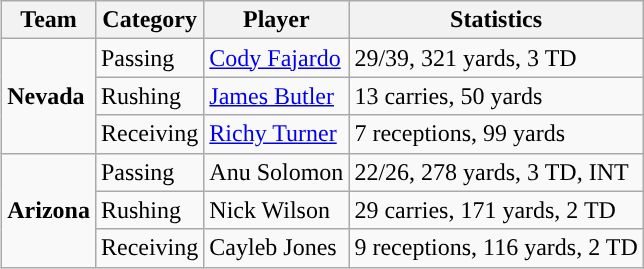<table class="wikitable" style="float: right;">
<tr>
<th>Team</th>
<th>Category</th>
<th>Player</th>
<th>Statistics</th>
</tr>
<tr>
<td rowspan=3><strong>Nevada</strong></td>
<td>Passing</td>
<td><a href='#'>Cody Fajardo</a></td>
<td>29/39, 321 yards, 3 TD</td>
</tr>
<tr>
<td>Rushing</td>
<td><a href='#'>James Butler</a></td>
<td>13 carries, 50 yards</td>
</tr>
<tr>
<td>Receiving</td>
<td><a href='#'>Richy Turner</a></td>
<td>7 receptions, 99 yards</td>
</tr>
<tr>
<td rowspan=3><strong>Arizona</strong></td>
<td>Passing</td>
<td>Anu Solomon</td>
<td>22/26, 278 yards, 3 TD, INT</td>
</tr>
<tr>
<td>Rushing</td>
<td>Nick Wilson</td>
<td>29 carries, 171 yards, 2 TD</td>
</tr>
<tr>
<td>Receiving</td>
<td>Cayleb Jones</td>
<td>9 receptions, 116 yards, 2 TD</td>
</tr>
</table>
